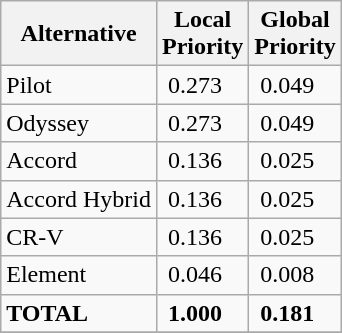<table class="wikitable" | align="center">
<tr>
<th>Alternative</th>
<th>Local<br>Priority</th>
<th>Global<br>Priority</th>
</tr>
<tr>
<td>Pilot</td>
<td> 0.273</td>
<td> 0.049</td>
</tr>
<tr>
<td>Odyssey</td>
<td> 0.273</td>
<td> 0.049</td>
</tr>
<tr>
<td>Accord</td>
<td> 0.136</td>
<td> 0.025</td>
</tr>
<tr>
<td>Accord Hybrid</td>
<td> 0.136</td>
<td> 0.025</td>
</tr>
<tr>
<td>CR-V</td>
<td> 0.136</td>
<td> 0.025</td>
</tr>
<tr>
<td>Element</td>
<td> 0.046</td>
<td> 0.008</td>
</tr>
<tr>
<td><strong>TOTAL</strong></td>
<td><strong> 1.000</strong></td>
<td><strong> 0.181</strong></td>
</tr>
<tr>
</tr>
</table>
